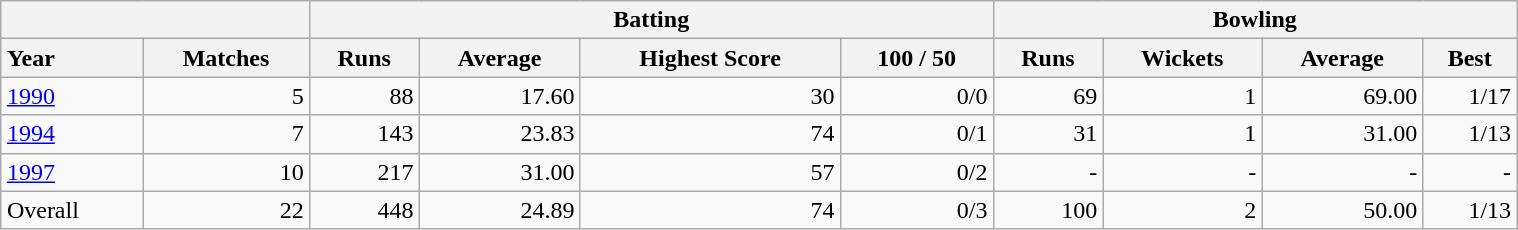<table class="wikitable" style="margin: 1em auto 1em auto" width="80%">
<tr>
<th colspan=2> </th>
<th colspan=4>Batting</th>
<th colspan=4>Bowling</th>
</tr>
<tr>
<th style="text-align:left;">Year</th>
<th>Matches</th>
<th>Runs</th>
<th>Average</th>
<th>Highest Score</th>
<th>100 / 50</th>
<th>Runs</th>
<th>Wickets</th>
<th>Average</th>
<th>Best</th>
</tr>
<tr style="text-align:right;">
<td style="text-align:left;"><a href='#'>1990</a></td>
<td>5</td>
<td>88</td>
<td>17.60</td>
<td>30</td>
<td>0/0</td>
<td>69</td>
<td>1</td>
<td>69.00</td>
<td>1/17</td>
</tr>
<tr style="text-align:right;">
<td style="text-align:left;"><a href='#'>1994</a></td>
<td>7</td>
<td>143</td>
<td>23.83</td>
<td>74</td>
<td>0/1</td>
<td>31</td>
<td>1</td>
<td>31.00</td>
<td>1/13</td>
</tr>
<tr style="text-align:right;">
<td style="text-align:left;"><a href='#'>1997</a></td>
<td>10</td>
<td>217</td>
<td>31.00</td>
<td>57</td>
<td>0/2</td>
<td>-</td>
<td>-</td>
<td>-</td>
<td>-</td>
</tr>
<tr style="text-align:right;">
<td style="text-align:left;">Overall</td>
<td>22</td>
<td>448</td>
<td>24.89</td>
<td>74</td>
<td>0/3</td>
<td>100</td>
<td>2</td>
<td>50.00</td>
<td>1/13</td>
</tr>
</table>
